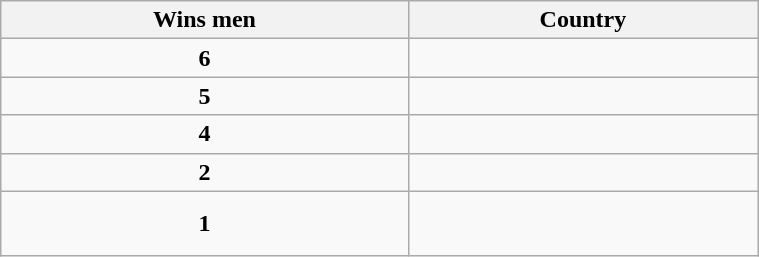<table class="wikitable" style="float:left; text-align:left; width:40%;">
<tr>
<th>Wins men</th>
<th>Country</th>
</tr>
<tr>
<td align=center><strong>6</strong></td>
<td></td>
</tr>
<tr>
<td align=center><strong>5</strong></td>
<td></td>
</tr>
<tr>
<td align=center><strong>4</strong></td>
<td><br> </td>
</tr>
<tr>
<td align=center><strong>2</strong></td>
<td><br> </td>
</tr>
<tr>
<td align=center><strong>1</strong></td>
<td><br> <br> </td>
</tr>
</table>
